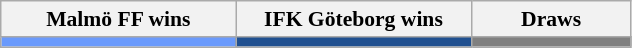<table class="wikitable" style="font-size:90%">
<tr>
<th width=150>Malmö FF wins</th>
<th width=150>IFK Göteborg wins</th>
<th width=100>Draws</th>
</tr>
<tr>
<td bgcolor=#6A9AFC></td>
<td bgcolor=#205090></td>
<td bgcolor=808080></td>
</tr>
</table>
